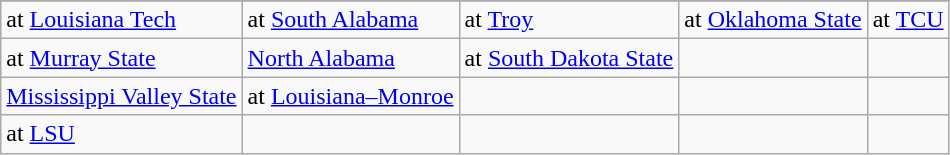<table class="wikitable">
<tr>
</tr>
<tr>
<td>at <a href='#'>Louisiana Tech</a></td>
<td>at <a href='#'>South Alabama</a></td>
<td>at <a href='#'>Troy</a></td>
<td>at <a href='#'>Oklahoma State</a></td>
<td>at <a href='#'>TCU</a></td>
</tr>
<tr>
<td>at <a href='#'>Murray State</a></td>
<td><a href='#'>North Alabama</a></td>
<td>at <a href='#'>South Dakota State</a></td>
<td></td>
<td></td>
</tr>
<tr>
<td><a href='#'>Mississippi Valley State</a></td>
<td>at <a href='#'>Louisiana–Monroe</a></td>
<td></td>
<td></td>
<td></td>
</tr>
<tr>
<td>at <a href='#'>LSU</a></td>
<td></td>
<td></td>
<td></td>
<td></td>
</tr>
</table>
